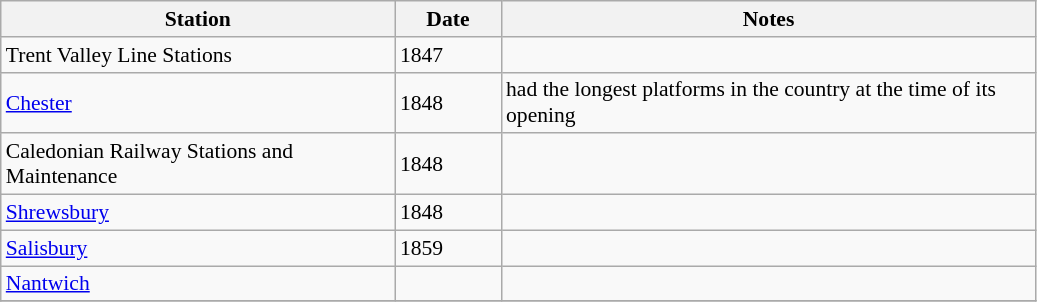<table class="wikitable" style="font-size: 90%;">
<tr>
<th style="width:256px">Station</th>
<th style="width:64px">Date</th>
<th style="width:350px">Notes</th>
</tr>
<tr>
<td>Trent Valley Line Stations</td>
<td>1847</td>
<td></td>
</tr>
<tr>
<td><a href='#'>Chester</a></td>
<td>1848</td>
<td>had the longest platforms in the country at the time of its opening</td>
</tr>
<tr>
<td>Caledonian Railway Stations and Maintenance</td>
<td>1848</td>
<td></td>
</tr>
<tr>
<td><a href='#'>Shrewsbury</a></td>
<td>1848</td>
<td></td>
</tr>
<tr>
<td><a href='#'>Salisbury</a></td>
<td>1859</td>
<td></td>
</tr>
<tr>
<td><a href='#'>Nantwich</a></td>
<td></td>
<td></td>
</tr>
<tr>
</tr>
</table>
